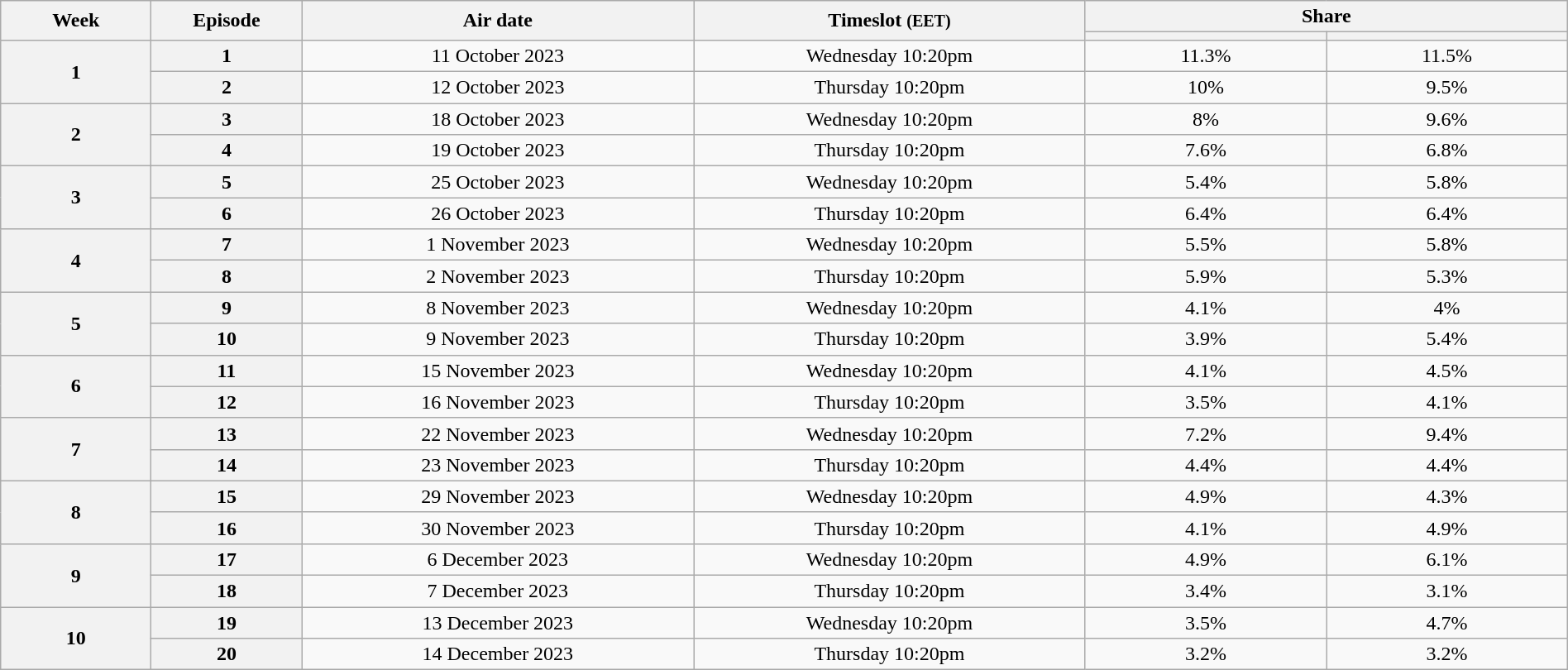<table style="font-size:100%; text-align:center; width: 100%; margin-left: auto; margin-right: auto;" class="wikitable">
<tr>
<th rowspan="2" width="05%">Week</th>
<th rowspan="2" width="05%">Episode</th>
<th rowspan="2" width="13%">Air date</th>
<th rowspan="2" width="13%">Timeslot <small>(EET)</small></th>
<th colspan="2" width="20%">Share</th>
</tr>
<tr style="font-size:85%;">
<th width="08%"></th>
<th width="08%"></th>
</tr>
<tr>
<th rowspan="2">1</th>
<th>1</th>
<td>11 October 2023</td>
<td>Wednesday 10:20pm</td>
<td>11.3%</td>
<td>11.5%</td>
</tr>
<tr>
<th>2</th>
<td>12 October 2023</td>
<td>Thursday 10:20pm</td>
<td>10%</td>
<td>9.5%</td>
</tr>
<tr>
<th rowspan="2">2</th>
<th>3</th>
<td>18 October 2023</td>
<td>Wednesday 10:20pm</td>
<td>8%</td>
<td>9.6%</td>
</tr>
<tr>
<th>4</th>
<td>19 October 2023</td>
<td>Thursday 10:20pm</td>
<td>7.6%</td>
<td>6.8%</td>
</tr>
<tr>
<th rowspan="2">3</th>
<th>5</th>
<td>25 October 2023</td>
<td>Wednesday 10:20pm</td>
<td>5.4%</td>
<td>5.8%</td>
</tr>
<tr>
<th>6</th>
<td>26 October 2023</td>
<td>Thursday 10:20pm</td>
<td>6.4%</td>
<td>6.4%</td>
</tr>
<tr>
<th rowspan="2">4</th>
<th>7</th>
<td>1 November 2023</td>
<td>Wednesday 10:20pm</td>
<td>5.5%</td>
<td>5.8%</td>
</tr>
<tr>
<th>8</th>
<td>2 November 2023</td>
<td>Thursday 10:20pm</td>
<td>5.9%</td>
<td>5.3%</td>
</tr>
<tr>
<th rowspan="2">5</th>
<th>9</th>
<td>8 November 2023</td>
<td>Wednesday 10:20pm</td>
<td>4.1%</td>
<td>4%</td>
</tr>
<tr>
<th>10</th>
<td>9 November 2023</td>
<td>Thursday 10:20pm</td>
<td>3.9%</td>
<td>5.4%</td>
</tr>
<tr>
<th rowspan="2">6</th>
<th>11</th>
<td>15 November 2023</td>
<td>Wednesday 10:20pm</td>
<td>4.1%</td>
<td>4.5%</td>
</tr>
<tr>
<th>12</th>
<td>16 November 2023</td>
<td>Thursday 10:20pm</td>
<td>3.5%</td>
<td>4.1%</td>
</tr>
<tr>
<th rowspan="2">7</th>
<th>13</th>
<td>22 November 2023</td>
<td>Wednesday 10:20pm</td>
<td>7.2%</td>
<td>9.4%</td>
</tr>
<tr>
<th>14</th>
<td>23 November 2023</td>
<td>Thursday 10:20pm</td>
<td>4.4%</td>
<td>4.4%</td>
</tr>
<tr>
<th rowspan="2">8</th>
<th>15</th>
<td>29 November 2023</td>
<td>Wednesday 10:20pm</td>
<td>4.9%</td>
<td>4.3%</td>
</tr>
<tr>
<th>16</th>
<td>30 November 2023</td>
<td>Thursday 10:20pm</td>
<td>4.1%</td>
<td>4.9%</td>
</tr>
<tr>
<th rowspan="2">9</th>
<th>17</th>
<td>6 December 2023</td>
<td>Wednesday 10:20pm</td>
<td>4.9%</td>
<td>6.1%</td>
</tr>
<tr>
<th>18</th>
<td>7 December 2023</td>
<td>Thursday 10:20pm</td>
<td>3.4%</td>
<td>3.1%</td>
</tr>
<tr>
<th rowspan="2">10</th>
<th>19</th>
<td>13 December 2023</td>
<td>Wednesday 10:20pm</td>
<td>3.5%</td>
<td>4.7%</td>
</tr>
<tr>
<th>20</th>
<td>14 December 2023</td>
<td>Thursday 10:20pm</td>
<td>3.2%</td>
<td>3.2%</td>
</tr>
</table>
